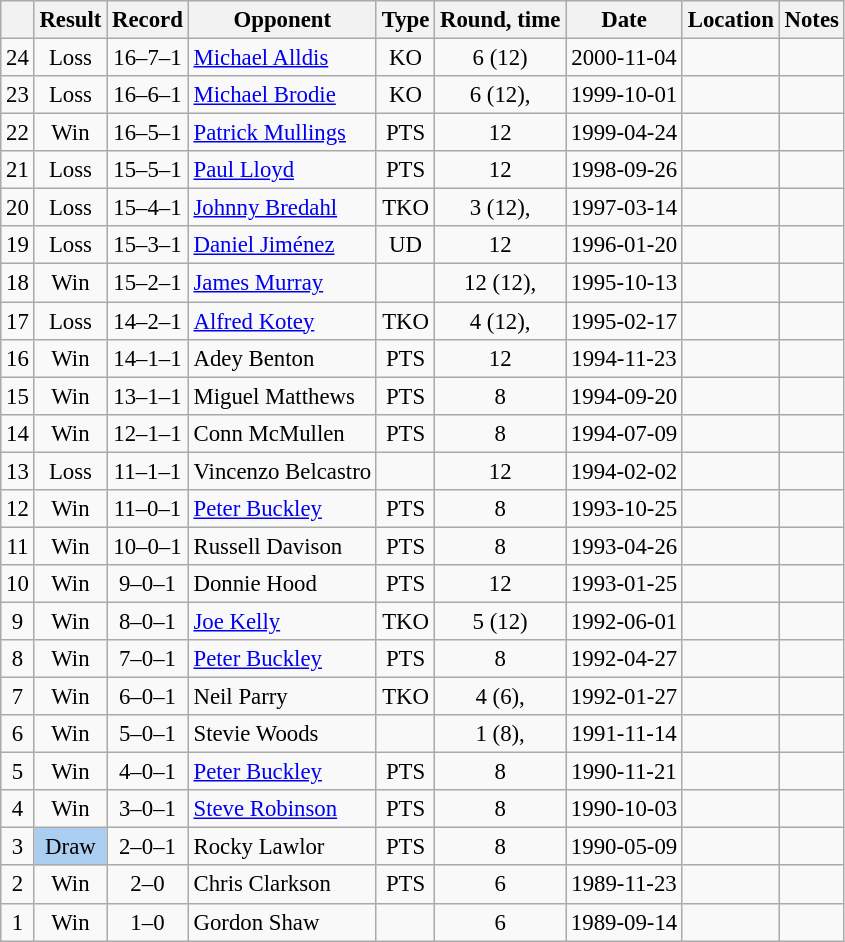<table class="wikitable" style="text-align:center; font-size:95%">
<tr>
<th></th>
<th>Result</th>
<th>Record</th>
<th>Opponent</th>
<th>Type</th>
<th>Round, time</th>
<th>Date</th>
<th>Location</th>
<th>Notes</th>
</tr>
<tr>
<td>24</td>
<td>Loss</td>
<td>16–7–1</td>
<td style="text-align:left;"> <a href='#'>Michael Alldis</a></td>
<td>KO</td>
<td>6 (12)</td>
<td>2000-11-04</td>
<td style="text-align:left;"> </td>
<td style="text-align:left;"></td>
</tr>
<tr>
<td>23</td>
<td>Loss</td>
<td>16–6–1</td>
<td style="text-align:left;"> <a href='#'>Michael Brodie</a></td>
<td>KO</td>
<td>6 (12), </td>
<td>1999-10-01</td>
<td style="text-align:left;"> </td>
<td style="text-align:left;"></td>
</tr>
<tr>
<td>22</td>
<td>Win</td>
<td>16–5–1</td>
<td style="text-align:left;"> <a href='#'>Patrick Mullings</a></td>
<td>PTS</td>
<td>12</td>
<td>1999-04-24</td>
<td style="text-align:left;"> </td>
<td style="text-align:left;"></td>
</tr>
<tr>
<td>21</td>
<td>Loss</td>
<td>15–5–1</td>
<td style="text-align:left;"> <a href='#'>Paul Lloyd</a></td>
<td>PTS</td>
<td>12</td>
<td>1998-09-26</td>
<td style="text-align:left;"> </td>
<td style="text-align:left;"></td>
</tr>
<tr>
<td>20</td>
<td>Loss</td>
<td>15–4–1</td>
<td style="text-align:left;"> <a href='#'>Johnny Bredahl</a></td>
<td>TKO</td>
<td>3 (12), </td>
<td>1997-03-14</td>
<td style="text-align:left;"> </td>
<td style="text-align:left;"></td>
</tr>
<tr>
<td>19</td>
<td>Loss</td>
<td>15–3–1</td>
<td style="text-align:left;"> <a href='#'>Daniel Jiménez</a></td>
<td>UD</td>
<td>12</td>
<td>1996-01-20</td>
<td style="text-align:left;"> </td>
<td style="text-align:left;"></td>
</tr>
<tr>
<td>18</td>
<td>Win</td>
<td>15–2–1</td>
<td style="text-align:left;"> <a href='#'>James Murray</a></td>
<td></td>
<td>12 (12), </td>
<td>1995-10-13</td>
<td style="text-align:left;"> </td>
<td style="text-align:left;"></td>
</tr>
<tr>
<td>17</td>
<td>Loss</td>
<td>14–2–1</td>
<td style="text-align:left;"> <a href='#'>Alfred Kotey</a></td>
<td>TKO</td>
<td>4 (12), </td>
<td>1995-02-17</td>
<td style="text-align:left;"> </td>
<td style="text-align:left;"></td>
</tr>
<tr>
<td>16</td>
<td>Win</td>
<td>14–1–1</td>
<td style="text-align:left;"> Adey Benton</td>
<td>PTS</td>
<td>12</td>
<td>1994-11-23</td>
<td style="text-align:left;"> </td>
<td style="text-align:left;"></td>
</tr>
<tr>
<td>15</td>
<td>Win</td>
<td>13–1–1</td>
<td style="text-align:left;"> Miguel Matthews</td>
<td>PTS</td>
<td>8</td>
<td>1994-09-20</td>
<td style="text-align:left;"> </td>
<td style="text-align:left;"></td>
</tr>
<tr>
<td>14</td>
<td>Win</td>
<td>12–1–1</td>
<td style="text-align:left;"> Conn McMullen</td>
<td>PTS</td>
<td>8</td>
<td>1994-07-09</td>
<td style="text-align:left;"> </td>
<td style="text-align:left;"></td>
</tr>
<tr>
<td>13</td>
<td>Loss</td>
<td>11–1–1</td>
<td style="text-align:left;"> Vincenzo Belcastro</td>
<td></td>
<td>12</td>
<td>1994-02-02</td>
<td style="text-align:left;"> </td>
<td style="text-align:left;"></td>
</tr>
<tr>
<td>12</td>
<td>Win</td>
<td>11–0–1</td>
<td style="text-align:left;"> <a href='#'>Peter Buckley</a></td>
<td>PTS</td>
<td>8</td>
<td>1993-10-25</td>
<td style="text-align:left;"> </td>
<td style="text-align:left;"></td>
</tr>
<tr>
<td>11</td>
<td>Win</td>
<td>10–0–1</td>
<td style="text-align:left;"> Russell Davison</td>
<td>PTS</td>
<td>8</td>
<td>1993-04-26</td>
<td style="text-align:left;"> </td>
<td style="text-align:left;"></td>
</tr>
<tr>
<td>10</td>
<td>Win</td>
<td>9–0–1</td>
<td style="text-align:left;"> Donnie Hood</td>
<td>PTS</td>
<td>12</td>
<td>1993-01-25</td>
<td style="text-align:left;"> </td>
<td style="text-align:left;"></td>
</tr>
<tr>
<td>9</td>
<td>Win</td>
<td>8–0–1</td>
<td style="text-align:left;"> <a href='#'>Joe Kelly</a></td>
<td>TKO</td>
<td>5 (12)</td>
<td>1992-06-01</td>
<td style="text-align:left;"> </td>
<td style="text-align:left;"></td>
</tr>
<tr>
<td>8</td>
<td>Win</td>
<td>7–0–1</td>
<td style="text-align:left;"> <a href='#'>Peter Buckley</a></td>
<td>PTS</td>
<td>8</td>
<td>1992-04-27</td>
<td style="text-align:left;"> </td>
<td style="text-align:left;"></td>
</tr>
<tr>
<td>7</td>
<td>Win</td>
<td>6–0–1</td>
<td style="text-align:left;"> Neil Parry</td>
<td>TKO</td>
<td>4 (6), </td>
<td>1992-01-27</td>
<td style="text-align:left;"> </td>
<td style="text-align:left;"></td>
</tr>
<tr>
<td>6</td>
<td>Win</td>
<td>5–0–1</td>
<td style="text-align:left;"> Stevie Woods</td>
<td></td>
<td>1 (8), </td>
<td>1991-11-14</td>
<td style="text-align:left;"> </td>
<td style="text-align:left;"></td>
</tr>
<tr>
<td>5</td>
<td>Win</td>
<td>4–0–1</td>
<td style="text-align:left;"> <a href='#'>Peter Buckley</a></td>
<td>PTS</td>
<td>8</td>
<td>1990-11-21</td>
<td style="text-align:left;"> </td>
<td style="text-align:left;"></td>
</tr>
<tr>
<td>4</td>
<td>Win</td>
<td>3–0–1</td>
<td style="text-align:left;"> <a href='#'>Steve Robinson</a></td>
<td>PTS</td>
<td>8</td>
<td>1990-10-03</td>
<td style="text-align:left;"> </td>
<td style="text-align:left;"></td>
</tr>
<tr>
<td>3</td>
<td style="background:#abcdef;">Draw</td>
<td>2–0–1</td>
<td style="text-align:left;"> Rocky Lawlor</td>
<td>PTS</td>
<td>8</td>
<td>1990-05-09</td>
<td style="text-align:left;"> </td>
<td style="text-align:left;"></td>
</tr>
<tr>
<td>2</td>
<td>Win</td>
<td>2–0</td>
<td style="text-align:left;"> Chris Clarkson</td>
<td>PTS</td>
<td>6</td>
<td>1989-11-23</td>
<td style="text-align:left;"> </td>
<td style="text-align:left;"></td>
</tr>
<tr>
<td>1</td>
<td>Win</td>
<td>1–0</td>
<td style="text-align:left;"> Gordon Shaw</td>
<td></td>
<td>6</td>
<td>1989-09-14</td>
<td style="text-align:left;"> </td>
<td style="text-align:left;"></td>
</tr>
</table>
